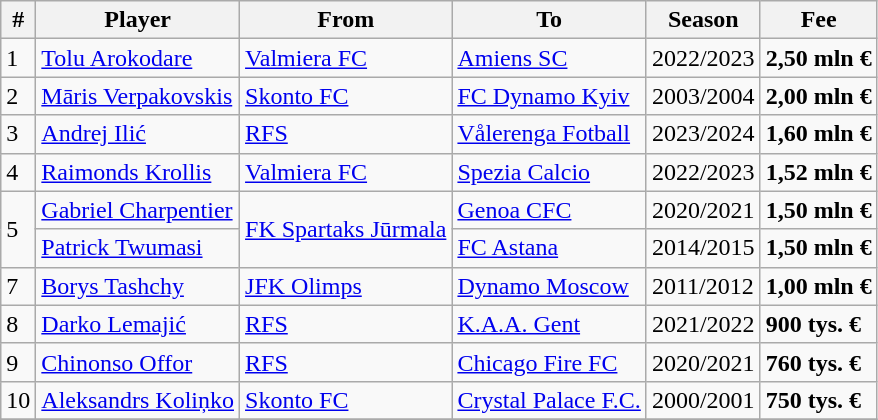<table class="wikitable" style="text-align:left">
<tr>
<th>#</th>
<th>Player</th>
<th>From</th>
<th>To</th>
<th>Season</th>
<th>Fee</th>
</tr>
<tr>
<td>1</td>
<td> <a href='#'>Tolu Arokodare</a></td>
<td><a href='#'>Valmiera FC</a></td>
<td> <a href='#'>Amiens SC</a></td>
<td>2022/2023</td>
<td><strong>2,50 mln €</strong></td>
</tr>
<tr>
<td>2</td>
<td> <a href='#'>Māris Verpakovskis</a></td>
<td><a href='#'>Skonto FC</a></td>
<td> <a href='#'>FC Dynamo Kyiv</a></td>
<td>2003/2004</td>
<td><strong>2,00 mln €</strong></td>
</tr>
<tr>
<td>3</td>
<td> <a href='#'>Andrej Ilić</a></td>
<td><a href='#'> RFS</a></td>
<td> <a href='#'>Vålerenga Fotball</a></td>
<td>2023/2024</td>
<td><strong>1,60 mln €</strong></td>
</tr>
<tr>
<td>4</td>
<td> <a href='#'>Raimonds Krollis</a></td>
<td><a href='#'>Valmiera FC</a></td>
<td> <a href='#'>Spezia Calcio</a></td>
<td>2022/2023</td>
<td><strong>1,52 mln €</strong></td>
</tr>
<tr>
<td rowspan="2">5</td>
<td>  <a href='#'>Gabriel Charpentier</a></td>
<td rowspan="2"><a href='#'>FK Spartaks Jūrmala</a></td>
<td> <a href='#'>Genoa CFC</a></td>
<td>2020/2021</td>
<td><strong>1,50 mln €</strong></td>
</tr>
<tr>
<td> <a href='#'>Patrick Twumasi</a></td>
<td> <a href='#'>FC Astana</a></td>
<td>2014/2015</td>
<td><strong>1,50 mln €</strong></td>
</tr>
<tr>
<td>7</td>
<td>  <a href='#'>Borys Tashchy</a></td>
<td><a href='#'>JFK Olimps</a></td>
<td> <a href='#'>Dynamo Moscow</a></td>
<td>2011/2012</td>
<td><strong>1,00 mln €</strong></td>
</tr>
<tr>
<td>8</td>
<td>  <a href='#'>Darko Lemajić</a></td>
<td><a href='#'> RFS</a></td>
<td> <a href='#'>K.A.A. Gent</a></td>
<td>2021/2022</td>
<td><strong>900 tys. €</strong></td>
</tr>
<tr>
<td>9</td>
<td> <a href='#'>Chinonso Offor</a></td>
<td><a href='#'> RFS</a></td>
<td> <a href='#'>Chicago Fire FC</a></td>
<td>2020/2021</td>
<td><strong>760 tys. €</strong></td>
</tr>
<tr>
<td>10</td>
<td> <a href='#'>Aleksandrs Koliņko</a></td>
<td><a href='#'>Skonto FC</a></td>
<td> <a href='#'>Crystal Palace F.C.</a></td>
<td>2000/2001</td>
<td><strong>750 tys. €</strong></td>
</tr>
<tr>
</tr>
</table>
